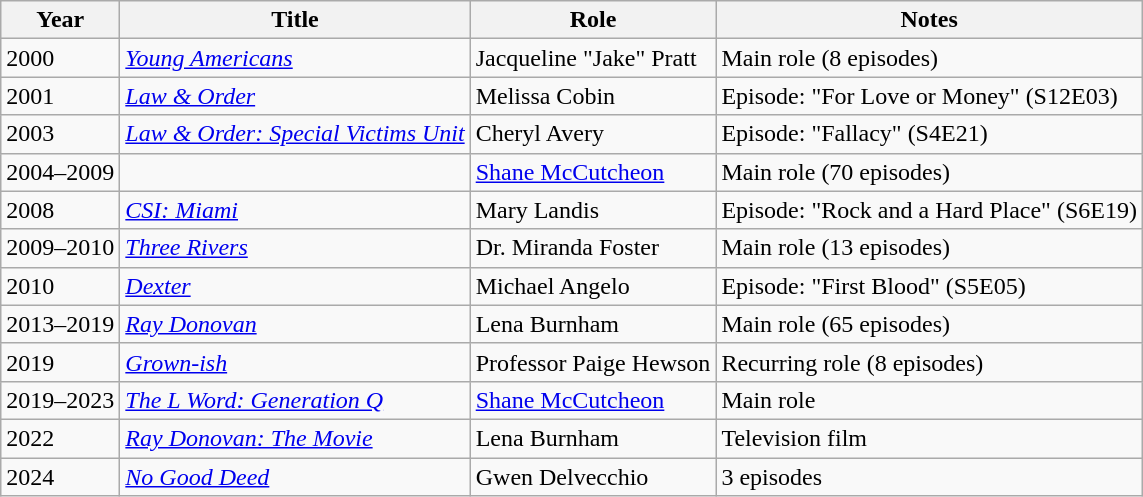<table class="wikitable sortable">
<tr>
<th>Year</th>
<th>Title</th>
<th>Role</th>
<th class="unsortable">Notes</th>
</tr>
<tr>
<td>2000</td>
<td><em><a href='#'>Young Americans</a></em></td>
<td>Jacqueline "Jake" Pratt</td>
<td>Main role (8 episodes)</td>
</tr>
<tr>
<td>2001</td>
<td><em><a href='#'>Law & Order</a></em></td>
<td>Melissa Cobin</td>
<td>Episode: "For Love or Money" (S12E03)</td>
</tr>
<tr>
<td>2003</td>
<td><em><a href='#'>Law & Order: Special Victims Unit</a></em></td>
<td>Cheryl Avery</td>
<td>Episode: "Fallacy" (S4E21)</td>
</tr>
<tr>
<td>2004–2009</td>
<td><em></em></td>
<td><a href='#'>Shane McCutcheon</a></td>
<td>Main role (70 episodes)</td>
</tr>
<tr>
<td>2008</td>
<td><em><a href='#'>CSI: Miami</a></em></td>
<td>Mary Landis</td>
<td>Episode: "Rock and a Hard Place" (S6E19)</td>
</tr>
<tr>
<td>2009–2010</td>
<td><em><a href='#'>Three Rivers</a></em></td>
<td>Dr. Miranda Foster</td>
<td>Main role (13 episodes)</td>
</tr>
<tr>
<td>2010</td>
<td><em><a href='#'>Dexter</a></em></td>
<td>Michael Angelo</td>
<td>Episode: "First Blood" (S5E05)</td>
</tr>
<tr>
<td>2013–2019</td>
<td><em><a href='#'>Ray Donovan</a></em></td>
<td>Lena Burnham</td>
<td>Main role (65 episodes)</td>
</tr>
<tr>
<td>2019</td>
<td><em><a href='#'>Grown-ish</a></em></td>
<td>Professor Paige Hewson</td>
<td>Recurring role (8 episodes)</td>
</tr>
<tr>
<td>2019–2023</td>
<td><em><a href='#'>The L Word: Generation Q</a></em></td>
<td><a href='#'>Shane McCutcheon</a></td>
<td>Main role</td>
</tr>
<tr>
<td>2022</td>
<td><em><a href='#'>Ray Donovan: The Movie</a></em></td>
<td>Lena Burnham</td>
<td>Television film</td>
</tr>
<tr>
<td>2024</td>
<td><a href='#'><em>No Good Deed</em></a></td>
<td>Gwen Delvecchio</td>
<td>3 episodes</td>
</tr>
</table>
